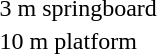<table>
<tr>
<td>3 m springboard<br></td>
<td></td>
<td></td>
<td></td>
</tr>
<tr>
<td>10 m  platform<br></td>
<td></td>
<td></td>
<td></td>
</tr>
</table>
